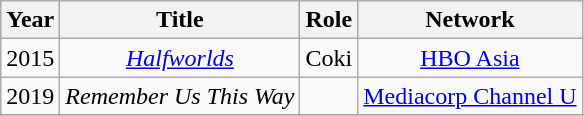<table class="wikitable sortable">
<tr>
<th>Year</th>
<th>Title</th>
<th>Role</th>
<th>Network</th>
</tr>
<tr>
<td>2015</td>
<td align=center><em><a href='#'>Halfworlds</a></em></td>
<td align=center>Coki</td>
<td align=center><a href='#'>HBO Asia</a></td>
</tr>
<tr>
<td>2019</td>
<td align=center><em>Remember Us This Way</em></td>
<td align=center></td>
<td align=center><a href='#'>Mediacorp Channel U</a></td>
</tr>
<tr>
</tr>
</table>
